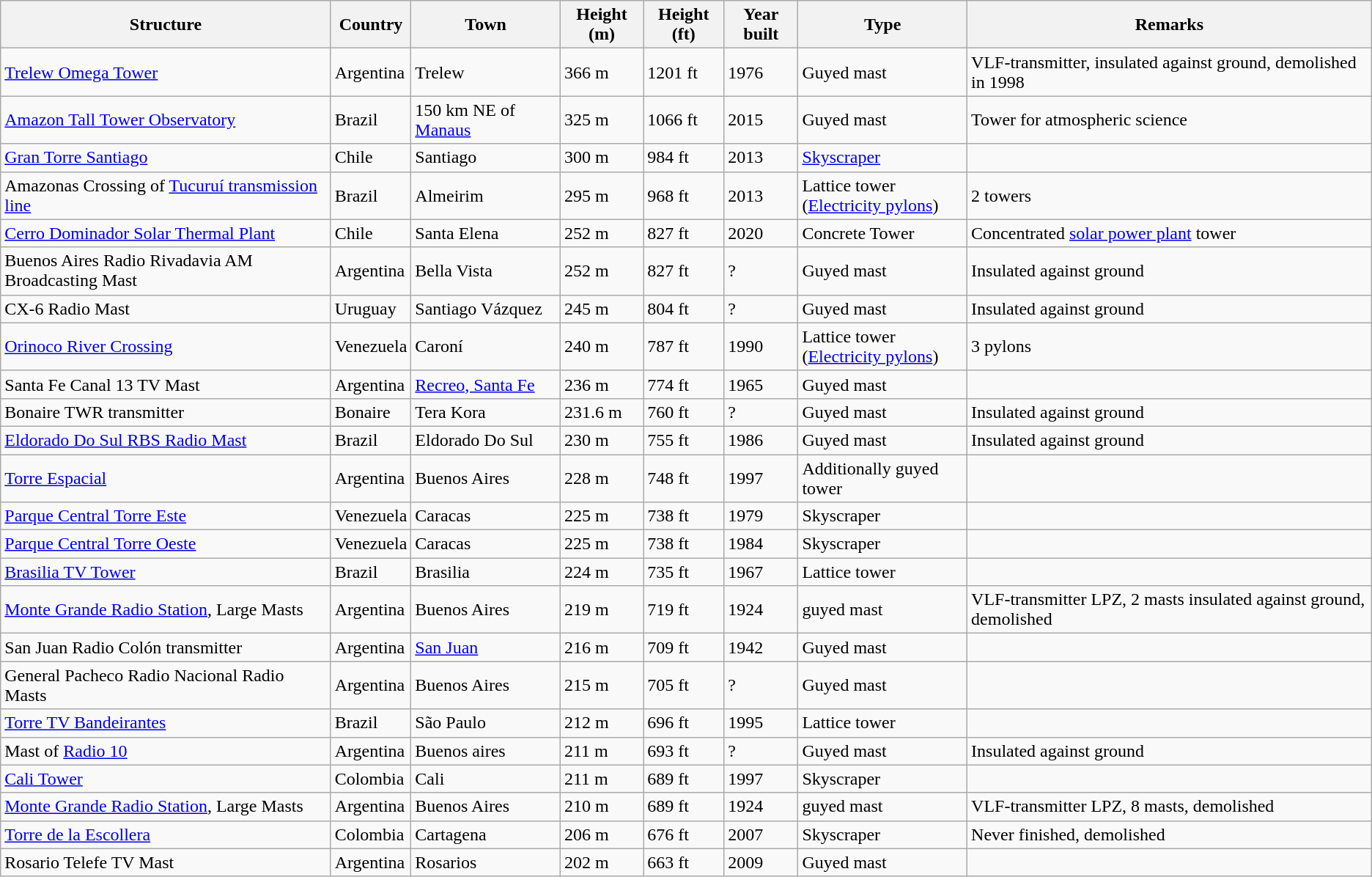<table class="sortable wikitable">
<tr>
<th>Structure</th>
<th>Country</th>
<th>Town</th>
<th>Height (m)</th>
<th>Height (ft)</th>
<th>Year built</th>
<th>Type</th>
<th class="unsortable">Remarks</th>
</tr>
<tr>
<td><a href='#'>Trelew Omega Tower</a></td>
<td>Argentina</td>
<td>Trelew</td>
<td>366 m</td>
<td>1201 ft</td>
<td>1976</td>
<td>Guyed mast</td>
<td>VLF-transmitter, insulated against ground, demolished in 1998</td>
</tr>
<tr>
<td><a href='#'>Amazon Tall Tower Observatory</a></td>
<td>Brazil</td>
<td>150 km NE of <a href='#'>Manaus</a></td>
<td>325 m</td>
<td>1066 ft</td>
<td>2015</td>
<td>Guyed mast</td>
<td>Tower for atmospheric science</td>
</tr>
<tr>
<td><a href='#'>Gran Torre Santiago</a></td>
<td>Chile</td>
<td>Santiago</td>
<td>300 m</td>
<td>984 ft</td>
<td>2013</td>
<td><a href='#'>Skyscraper</a></td>
<td></td>
</tr>
<tr>
<td>Amazonas Crossing of <a href='#'>Tucuruí transmission line</a></td>
<td>Brazil</td>
<td>Almeirim</td>
<td>295 m</td>
<td>968 ft</td>
<td>2013</td>
<td>Lattice tower<br> (<a href='#'>Electricity pylons</a>)</td>
<td>2 towers</td>
</tr>
<tr>
<td><a href='#'>Cerro Dominador Solar Thermal Plant</a></td>
<td>Chile</td>
<td>Santa Elena</td>
<td>252 m</td>
<td>827 ft</td>
<td>2020</td>
<td>Concrete Tower</td>
<td>Concentrated <a href='#'>solar power plant</a> tower</td>
</tr>
<tr>
<td>Buenos Aires Radio Rivadavia AM Broadcasting Mast</td>
<td>Argentina</td>
<td>Bella Vista</td>
<td>252 m</td>
<td>827 ft</td>
<td>?</td>
<td>Guyed mast</td>
<td>Insulated against ground</td>
</tr>
<tr>
<td>CX-6 Radio Mast</td>
<td>Uruguay</td>
<td>Santiago Vázquez</td>
<td>245 m</td>
<td>804 ft</td>
<td>?</td>
<td>Guyed mast</td>
<td>Insulated against ground</td>
</tr>
<tr>
<td><a href='#'>Orinoco River Crossing</a></td>
<td>Venezuela</td>
<td>Caroní</td>
<td>240 m</td>
<td>787 ft</td>
<td>1990</td>
<td>Lattice tower<br> (<a href='#'>Electricity pylons</a>)</td>
<td>3 pylons</td>
</tr>
<tr>
<td>Santa Fe Canal 13 TV Mast</td>
<td>Argentina</td>
<td><a href='#'>Recreo, Santa Fe</a></td>
<td>236 m</td>
<td>774 ft</td>
<td>1965</td>
<td>Guyed mast</td>
<td></td>
</tr>
<tr>
<td>Bonaire TWR transmitter</td>
<td>Bonaire</td>
<td>Tera Kora</td>
<td>231.6 m</td>
<td>760 ft</td>
<td>?</td>
<td>Guyed mast</td>
<td>Insulated against ground</td>
</tr>
<tr>
<td><a href='#'>Eldorado Do Sul RBS Radio Mast</a></td>
<td>Brazil</td>
<td>Eldorado Do Sul</td>
<td>230 m</td>
<td>755 ft</td>
<td>1986</td>
<td>Guyed mast</td>
<td>Insulated against ground</td>
</tr>
<tr>
<td><a href='#'>Torre Espacial</a></td>
<td>Argentina</td>
<td>Buenos Aires</td>
<td>228 m</td>
<td>748 ft</td>
<td>1997</td>
<td>Additionally guyed tower</td>
<td></td>
</tr>
<tr>
<td><a href='#'>Parque Central Torre Este</a></td>
<td>Venezuela</td>
<td>Caracas</td>
<td>225 m</td>
<td>738 ft</td>
<td>1979</td>
<td>Skyscraper</td>
<td></td>
</tr>
<tr>
<td><a href='#'>Parque Central Torre Oeste</a></td>
<td>Venezuela</td>
<td>Caracas</td>
<td>225 m</td>
<td>738 ft</td>
<td>1984</td>
<td>Skyscraper</td>
<td></td>
</tr>
<tr>
<td><a href='#'>Brasilia TV Tower</a></td>
<td>Brazil</td>
<td>Brasilia</td>
<td>224 m</td>
<td>735 ft</td>
<td>1967</td>
<td>Lattice tower</td>
<td></td>
</tr>
<tr>
<td><a href='#'>Monte Grande Radio Station</a>, Large Masts</td>
<td>Argentina</td>
<td>Buenos Aires</td>
<td>219 m</td>
<td>719 ft</td>
<td>1924</td>
<td>guyed mast</td>
<td>VLF-transmitter LPZ, 2 masts insulated against ground, demolished</td>
</tr>
<tr>
<td>San Juan Radio Colón transmitter</td>
<td>Argentina</td>
<td><a href='#'>San Juan</a></td>
<td>216 m</td>
<td>709 ft</td>
<td>1942</td>
<td>Guyed mast</td>
<td></td>
</tr>
<tr>
<td>General Pacheco Radio Nacional Radio Masts</td>
<td>Argentina</td>
<td>Buenos Aires</td>
<td>215 m</td>
<td>705 ft</td>
<td>?</td>
<td>Guyed mast</td>
</tr>
<tr>
<td><a href='#'>Torre TV Bandeirantes</a></td>
<td>Brazil</td>
<td>São Paulo</td>
<td>212 m</td>
<td>696 ft</td>
<td>1995</td>
<td>Lattice tower</td>
<td></td>
</tr>
<tr>
<td>Mast of <a href='#'>Radio 10</a></td>
<td>Argentina</td>
<td>Buenos aires</td>
<td>211 m</td>
<td>693 ft</td>
<td>?</td>
<td>Guyed mast</td>
<td>Insulated against ground</td>
</tr>
<tr>
<td><a href='#'>Cali Tower</a></td>
<td>Colombia</td>
<td>Cali</td>
<td>211 m</td>
<td>689 ft</td>
<td>1997</td>
<td>Skyscraper</td>
<td></td>
</tr>
<tr>
<td><a href='#'>Monte Grande Radio Station</a>, Large Masts</td>
<td>Argentina</td>
<td>Buenos Aires</td>
<td>210 m</td>
<td>689 ft</td>
<td>1924</td>
<td>guyed mast</td>
<td>VLF-transmitter LPZ, 8 masts, demolished</td>
</tr>
<tr>
<td><a href='#'>Torre de la Escollera</a></td>
<td>Colombia</td>
<td>Cartagena</td>
<td>206 m</td>
<td>676 ft</td>
<td>2007</td>
<td>Skyscraper</td>
<td>Never finished, demolished</td>
</tr>
<tr>
<td>Rosario Telefe TV Mast</td>
<td>Argentina</td>
<td>Rosarios</td>
<td>202 m</td>
<td>663 ft</td>
<td>2009</td>
<td>Guyed mast</td>
<td></td>
</tr>
</table>
